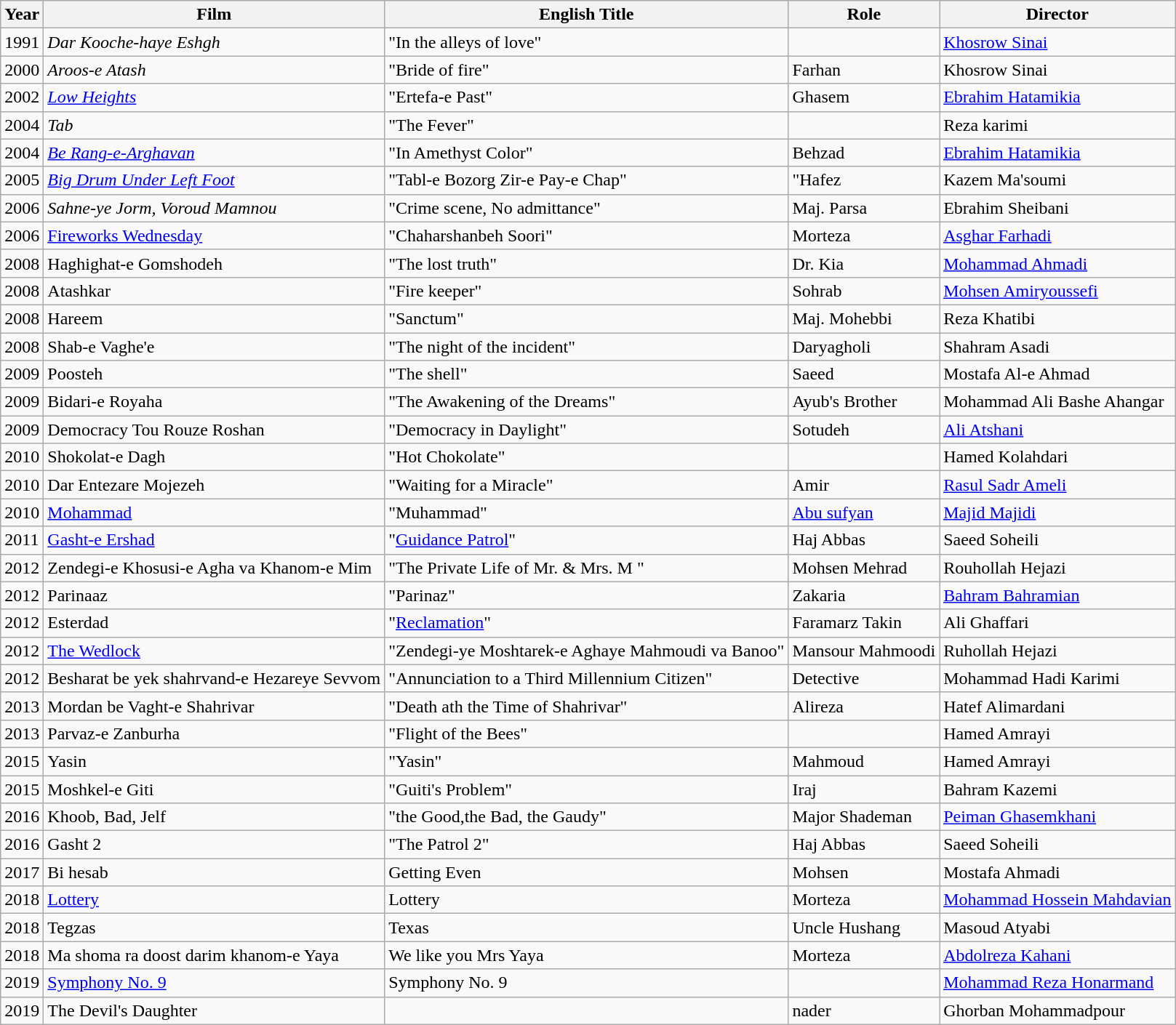<table class="wikitable">
<tr>
<th>Year</th>
<th>Film</th>
<th>English Title</th>
<th>Role</th>
<th>Director</th>
</tr>
<tr>
<td>1991</td>
<td><em>Dar Kooche-haye Eshgh</em></td>
<td>"In the alleys of love"</td>
<td></td>
<td><a href='#'>Khosrow Sinai</a></td>
</tr>
<tr>
<td>2000</td>
<td><em>Aroos-e Atash</em></td>
<td>"Bride of fire"</td>
<td>Farhan</td>
<td>Khosrow Sinai</td>
</tr>
<tr>
<td>2002</td>
<td><em><a href='#'>Low Heights</a></em></td>
<td>"Ertefa-e Past"</td>
<td>Ghasem</td>
<td><a href='#'>Ebrahim Hatamikia</a></td>
</tr>
<tr>
<td>2004</td>
<td><em>Tab</em></td>
<td>"The Fever"</td>
<td></td>
<td>Reza karimi</td>
</tr>
<tr>
<td>2004</td>
<td><em><a href='#'>Be Rang-e-Arghavan</a></em></td>
<td>"In Amethyst Color"</td>
<td>Behzad</td>
<td><a href='#'>Ebrahim Hatamikia</a></td>
</tr>
<tr>
<td>2005</td>
<td><em><a href='#'>Big Drum Under Left Foot</a></em></td>
<td>"Tabl-e Bozorg Zir-e Pay-e Chap"</td>
<td>"Hafez </td>
<td>Kazem Ma'soumi</td>
</tr>
<tr>
<td>2006</td>
<td><em>Sahne-ye Jorm, Voroud Mamnou<strong></td>
<td>"Crime scene, No admittance"</td>
<td>Maj. Parsa</td>
<td>Ebrahim Sheibani</td>
</tr>
<tr>
<td>2006</td>
<td></em><a href='#'>Fireworks Wednesday</a><em></td>
<td>"Chaharshanbeh Soori"</td>
<td>Morteza</td>
<td><a href='#'>Asghar Farhadi</a></td>
</tr>
<tr>
<td>2008</td>
<td></em>Haghighat-e Gomshodeh<em></td>
<td>"The lost truth"</td>
<td>Dr. Kia</td>
<td><a href='#'>Mohammad Ahmadi</a></td>
</tr>
<tr>
<td>2008</td>
<td></em>Atashkar<em></td>
<td>"Fire keeper"</td>
<td>Sohrab</td>
<td><a href='#'>Mohsen Amiryoussefi</a></td>
</tr>
<tr>
<td>2008</td>
<td></em>Hareem<em></td>
<td>"Sanctum"</td>
<td>Maj. Mohebbi</td>
<td>Reza Khatibi</td>
</tr>
<tr>
<td>2008</td>
<td></em>Shab-e Vaghe'e<em></td>
<td>"The night of the incident"</td>
<td>Daryagholi</td>
<td>Shahram Asadi</td>
</tr>
<tr>
<td>2009</td>
<td></em>Poosteh<em></td>
<td>"The shell"</td>
<td>Saeed</td>
<td>Mostafa Al-e Ahmad</td>
</tr>
<tr>
<td>2009</td>
<td></em>Bidari-e Royaha<em></td>
<td>"The Awakening of the Dreams"</td>
<td>Ayub's Brother</td>
<td>Mohammad Ali Bashe Ahangar</td>
</tr>
<tr>
<td>2009</td>
<td></em>Democracy Tou Rouze Roshan <em></td>
<td>"Democracy in Daylight"</td>
<td>Sotudeh</td>
<td><a href='#'>Ali Atshani</a></td>
</tr>
<tr>
<td>2010</td>
<td></em>Shokolat-e Dagh<em></td>
<td>"Hot Chokolate"</td>
<td></td>
<td>Hamed Kolahdari</td>
</tr>
<tr>
<td>2010</td>
<td></em>Dar Entezare Mojezeh<em></td>
<td>"Waiting for a Miracle"</td>
<td>Amir</td>
<td><a href='#'>Rasul Sadr Ameli</a></td>
</tr>
<tr>
<td>2010</td>
<td></em><a href='#'>Mohammad</a><em></td>
<td>"Muhammad"</td>
<td><a href='#'>Abu sufyan</a></td>
<td><a href='#'>Majid Majidi</a></td>
</tr>
<tr>
<td>2011</td>
<td></em><a href='#'>Gasht-e Ershad</a><em></td>
<td>"<a href='#'>Guidance Patrol</a>"</td>
<td>Haj Abbas</td>
<td>Saeed Soheili</td>
</tr>
<tr>
<td>2012</td>
<td></em>Zendegi-e Khosusi-e Agha va Khanom-e Mim<em></td>
<td>"The Private Life of Mr. & Mrs. M "</td>
<td>Mohsen Mehrad</td>
<td>Rouhollah Hejazi</td>
</tr>
<tr>
<td>2012</td>
<td></em>Parinaaz<em></td>
<td>"Parinaz"</td>
<td>Zakaria</td>
<td><a href='#'>Bahram Bahramian</a></td>
</tr>
<tr>
<td>2012</td>
<td></em>Esterdad<em></td>
<td>"<a href='#'>Reclamation</a>"</td>
<td>Faramarz Takin</td>
<td>Ali Ghaffari</td>
</tr>
<tr>
<td>2012</td>
<td></em><a href='#'>The Wedlock</a><em></td>
<td>"Zendegi-ye Moshtarek-e Aghaye Mahmoudi va Banoo"</td>
<td>Mansour Mahmoodi</td>
<td>Ruhollah Hejazi</td>
</tr>
<tr>
<td>2012</td>
<td></em>Besharat be yek shahrvand-e Hezareye Sevvom<em></td>
<td>"Annunciation to a Third Millennium Citizen"</td>
<td>Detective</td>
<td>Mohammad Hadi Karimi</td>
</tr>
<tr>
<td>2013</td>
<td></em>Mordan be Vaght-e Shahrivar<em></td>
<td>"Death ath the Time of Shahrivar"</td>
<td>Alireza</td>
<td>Hatef Alimardani</td>
</tr>
<tr>
<td>2013</td>
<td></em>Parvaz-e Zanburha<em></td>
<td>"Flight of the Bees"</td>
<td></td>
<td>Hamed Amrayi</td>
</tr>
<tr>
<td>2015</td>
<td></em>Yasin<em></td>
<td>"Yasin"</td>
<td>Mahmoud</td>
<td>Hamed Amrayi</td>
</tr>
<tr>
<td>2015</td>
<td></em>Moshkel-e Giti<em></td>
<td>"Guiti's Problem"</td>
<td>Iraj</td>
<td>Bahram Kazemi</td>
</tr>
<tr>
<td>2016</td>
<td></em>Khoob, Bad, Jelf<em></td>
<td>"the Good,the Bad, the Gaudy"</td>
<td>Major Shademan</td>
<td><a href='#'>Peiman Ghasemkhani</a></td>
</tr>
<tr>
<td>2016</td>
<td></em>Gasht 2<em></td>
<td>"The Patrol 2"</td>
<td>Haj Abbas</td>
<td>Saeed Soheili</td>
</tr>
<tr>
<td>2017</td>
<td></em>Bi hesab <em></td>
<td>Getting Even</td>
<td>Mohsen</td>
<td>Mostafa Ahmadi</td>
</tr>
<tr>
<td>2018</td>
<td></em><a href='#'>Lottery</a><em></td>
<td>Lottery</td>
<td>Morteza</td>
<td><a href='#'>Mohammad Hossein Mahdavian</a></td>
</tr>
<tr>
<td>2018</td>
<td></em>Tegzas<em></td>
<td>Texas</td>
<td>Uncle Hushang</td>
<td>Masoud Atyabi</td>
</tr>
<tr>
<td>2018</td>
<td></em>Ma shoma ra doost darim khanom-e Yaya<em></td>
<td>We like you Mrs Yaya</td>
<td>Morteza</td>
<td><a href='#'>Abdolreza Kahani</a></td>
</tr>
<tr>
<td>2019</td>
<td></em><a href='#'>Symphony No. 9</a><em></td>
<td>Symphony No. 9</td>
<td></td>
<td><a href='#'>Mohammad Reza Honarmand</a></td>
</tr>
<tr>
<td>2019</td>
<td></em>The Devil's Daughter<em></td>
<td></td>
<td>nader</td>
<td>Ghorban Mohammadpour</td>
</tr>
</table>
